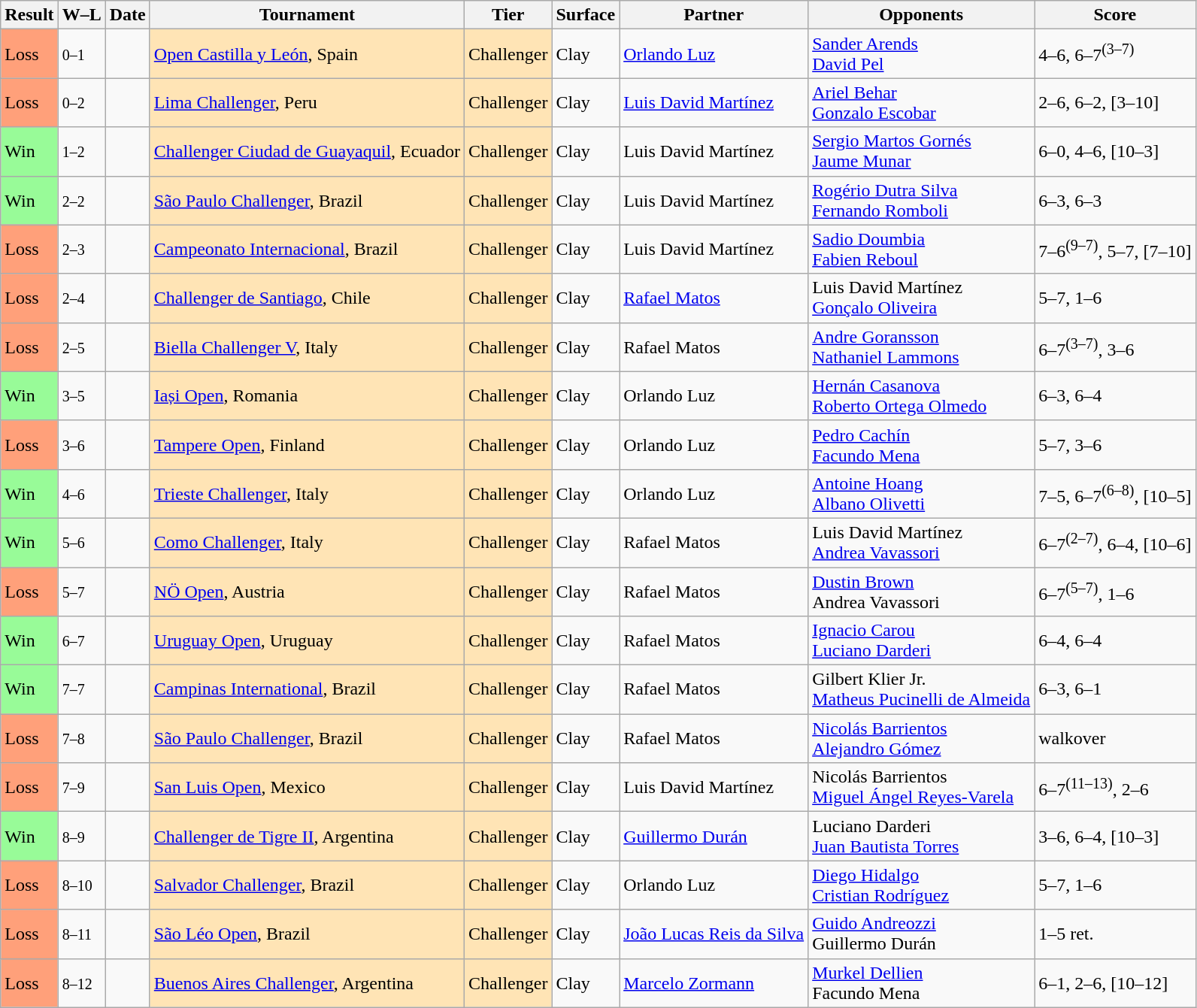<table class="sortable wikitable nowrap">
<tr>
<th>Result</th>
<th class=unsortable>W–L</th>
<th>Date</th>
<th>Tournament</th>
<th>Tier</th>
<th>Surface</th>
<th>Partner</th>
<th>Opponents</th>
<th class=unsortable>Score</th>
</tr>
<tr>
<td bgcolor=FFA07A>Loss</td>
<td><small>0–1</small></td>
<td><a href='#'></a></td>
<td style=background:moccasin><a href='#'>Open Castilla y León</a>, Spain</td>
<td style=background:moccasin>Challenger</td>
<td>Clay</td>
<td> <a href='#'>Orlando Luz</a></td>
<td> <a href='#'>Sander Arends</a><br> <a href='#'>David Pel</a></td>
<td>4–6, 6–7<sup>(3–7)</sup></td>
</tr>
<tr>
<td bgcolor=FFA07A>Loss</td>
<td><small>0–2</small></td>
<td><a href='#'></a></td>
<td style=background:moccasin><a href='#'>Lima Challenger</a>, Peru</td>
<td style=background:moccasin>Challenger</td>
<td>Clay</td>
<td> <a href='#'>Luis David Martínez</a></td>
<td> <a href='#'>Ariel Behar</a><br> <a href='#'>Gonzalo Escobar</a></td>
<td>2–6, 6–2, [3–10]</td>
</tr>
<tr>
<td bgcolor=98FB98>Win</td>
<td><small>1–2</small></td>
<td><a href='#'></a></td>
<td style=background:moccasin><a href='#'>Challenger Ciudad de Guayaquil</a>, Ecuador</td>
<td style=background:moccasin>Challenger</td>
<td>Clay</td>
<td> Luis David Martínez</td>
<td> <a href='#'>Sergio Martos Gornés</a><br> <a href='#'>Jaume Munar</a></td>
<td>6–0, 4–6, [10–3]</td>
</tr>
<tr>
<td bgcolor=98FB98>Win</td>
<td><small>2–2</small></td>
<td><a href='#'></a></td>
<td style=background:moccasin><a href='#'>São Paulo Challenger</a>, Brazil</td>
<td style=background:moccasin>Challenger</td>
<td>Clay</td>
<td> Luis David Martínez</td>
<td> <a href='#'>Rogério Dutra Silva</a><br> <a href='#'>Fernando Romboli</a></td>
<td>6–3, 6–3</td>
</tr>
<tr>
<td bgcolor=FFA07A>Loss</td>
<td><small>2–3</small></td>
<td><a href='#'></a></td>
<td style=background:moccasin><a href='#'>Campeonato Internacional</a>, Brazil</td>
<td style=background:moccasin>Challenger</td>
<td>Clay</td>
<td> Luis David Martínez</td>
<td> <a href='#'>Sadio Doumbia</a><br> <a href='#'>Fabien Reboul</a></td>
<td>7–6<sup>(9–7)</sup>, 5–7, [7–10]</td>
</tr>
<tr>
<td bgcolor=FFA07A>Loss</td>
<td><small>2–4</small></td>
<td><a href='#'></a></td>
<td style=background:moccasin><a href='#'>Challenger de Santiago</a>, Chile</td>
<td style=background:moccasin>Challenger</td>
<td>Clay</td>
<td> <a href='#'>Rafael Matos</a></td>
<td> Luis David Martínez<br> <a href='#'>Gonçalo Oliveira</a></td>
<td>5–7, 1–6</td>
</tr>
<tr>
<td bgcolor=FFA07A>Loss</td>
<td><small>2–5</small></td>
<td><a href='#'></a></td>
<td style=background:moccasin><a href='#'>Biella Challenger V</a>, Italy</td>
<td style=background:moccasin>Challenger</td>
<td>Clay</td>
<td> Rafael Matos</td>
<td> <a href='#'>Andre Goransson</a><br> <a href='#'>Nathaniel Lammons</a></td>
<td>6–7<sup>(3–7)</sup>, 3–6</td>
</tr>
<tr>
<td bgcolor=98FB98>Win</td>
<td><small>3–5</small></td>
<td><a href='#'></a></td>
<td style=background:moccasin><a href='#'>Iași Open</a>, Romania</td>
<td style=background:moccasin>Challenger</td>
<td>Clay</td>
<td> Orlando Luz</td>
<td> <a href='#'>Hernán Casanova</a><br> <a href='#'>Roberto Ortega Olmedo</a></td>
<td>6–3, 6–4</td>
</tr>
<tr>
<td bgcolor=FFA07A>Loss</td>
<td><small>3–6</small></td>
<td><a href='#'></a></td>
<td style="background:moccasin;"><a href='#'>Tampere Open</a>, Finland</td>
<td style="background:moccasin;">Challenger</td>
<td>Clay</td>
<td> Orlando Luz</td>
<td> <a href='#'>Pedro Cachín</a><br> <a href='#'>Facundo Mena</a></td>
<td>5–7, 3–6</td>
</tr>
<tr>
<td bgcolor=98fb98>Win</td>
<td><small>4–6</small></td>
<td><a href='#'></a></td>
<td style="background:moccasin;"><a href='#'>Trieste Challenger</a>, Italy</td>
<td style="background:moccasin;">Challenger</td>
<td>Clay</td>
<td> Orlando Luz</td>
<td> <a href='#'>Antoine Hoang</a><br> <a href='#'>Albano Olivetti</a></td>
<td>7–5, 6–7<sup>(6–8)</sup>, [10–5]</td>
</tr>
<tr>
<td bgcolor=98fb98>Win</td>
<td><small>5–6</small></td>
<td><a href='#'></a></td>
<td style="background:moccasin;"><a href='#'>Como Challenger</a>, Italy</td>
<td style="background:moccasin;">Challenger</td>
<td>Clay</td>
<td> Rafael Matos</td>
<td> Luis David Martínez<br> <a href='#'>Andrea Vavassori</a></td>
<td>6–7<sup>(2–7)</sup>, 6–4, [10–6]</td>
</tr>
<tr>
<td bgcolor=FFA07A>Loss</td>
<td><small>5–7</small></td>
<td><a href='#'></a></td>
<td style="background:moccasin;"><a href='#'>NÖ Open</a>, Austria</td>
<td style="background:moccasin;">Challenger</td>
<td>Clay</td>
<td> Rafael Matos</td>
<td> <a href='#'>Dustin Brown</a><br> Andrea Vavassori</td>
<td>6–7<sup>(5–7)</sup>, 1–6</td>
</tr>
<tr>
<td bgcolor=98fb98>Win</td>
<td><small>6–7</small></td>
<td><a href='#'></a></td>
<td style="background:moccasin;"><a href='#'>Uruguay Open</a>, Uruguay</td>
<td style="background:moccasin;">Challenger</td>
<td>Clay</td>
<td> Rafael Matos</td>
<td> <a href='#'>Ignacio Carou</a><br> <a href='#'>Luciano Darderi</a></td>
<td>6–4, 6–4</td>
</tr>
<tr>
<td bgcolor=98fb98>Win</td>
<td><small>7–7</small></td>
<td><a href='#'></a></td>
<td style="background:moccasin;"><a href='#'>Campinas International</a>, Brazil</td>
<td style="background:moccasin;">Challenger</td>
<td>Clay</td>
<td> Rafael Matos</td>
<td> Gilbert Klier Jr.<br> <a href='#'>Matheus Pucinelli de Almeida</a></td>
<td>6–3, 6–1</td>
</tr>
<tr>
<td bgcolor=FFA07A>Loss</td>
<td><small>7–8</small></td>
<td><a href='#'></a></td>
<td style="background:moccasin;"><a href='#'>São Paulo Challenger</a>, Brazil</td>
<td style="background:moccasin;">Challenger</td>
<td>Clay</td>
<td> Rafael Matos</td>
<td> <a href='#'>Nicolás Barrientos</a><br> <a href='#'>Alejandro Gómez</a></td>
<td>walkover</td>
</tr>
<tr>
<td bgcolor=FFA07A>Loss</td>
<td><small>7–9</small></td>
<td><a href='#'></a></td>
<td style="background:moccasin;"><a href='#'>San Luis Open</a>, Mexico</td>
<td style="background:moccasin;">Challenger</td>
<td>Clay</td>
<td> Luis David Martínez</td>
<td> Nicolás Barrientos<br> <a href='#'>Miguel Ángel Reyes-Varela</a></td>
<td>6–7<sup>(11–13)</sup>, 2–6</td>
</tr>
<tr>
<td bgcolor=98fb98>Win</td>
<td><small>8–9</small></td>
<td><a href='#'></a></td>
<td style="background:moccasin;"><a href='#'>Challenger de Tigre II</a>, Argentina</td>
<td style="background:moccasin;">Challenger</td>
<td>Clay</td>
<td> <a href='#'>Guillermo Durán</a></td>
<td> Luciano Darderi<br> <a href='#'>Juan Bautista Torres</a></td>
<td>3–6, 6–4, [10–3]</td>
</tr>
<tr>
<td bgcolor=FFA07A>Loss</td>
<td><small>8–10</small></td>
<td><a href='#'></a></td>
<td style="background:moccasin;"><a href='#'>Salvador Challenger</a>, Brazil</td>
<td style="background:moccasin;">Challenger</td>
<td>Clay</td>
<td> Orlando Luz</td>
<td> <a href='#'>Diego Hidalgo</a><br> <a href='#'>Cristian Rodríguez</a></td>
<td>5–7, 1–6</td>
</tr>
<tr>
<td bgcolor=FFA07A>Loss</td>
<td><small>8–11</small></td>
<td><a href='#'></a></td>
<td style="background:moccasin;"><a href='#'>São Léo Open</a>, Brazil</td>
<td style="background:moccasin;">Challenger</td>
<td>Clay</td>
<td> <a href='#'>João Lucas Reis da Silva</a></td>
<td> <a href='#'>Guido Andreozzi</a><br> Guillermo Durán</td>
<td>1–5 ret.</td>
</tr>
<tr>
<td bgcolor=FFA07A>Loss</td>
<td><small>8–12</small></td>
<td><a href='#'></a></td>
<td style=background:moccasin><a href='#'>Buenos Aires Challenger</a>, Argentina</td>
<td style=background:moccasin>Challenger</td>
<td>Clay</td>
<td> <a href='#'>Marcelo Zormann</a></td>
<td> <a href='#'>Murkel Dellien</a><br> Facundo Mena</td>
<td>6–1, 2–6, [10–12]</td>
</tr>
</table>
